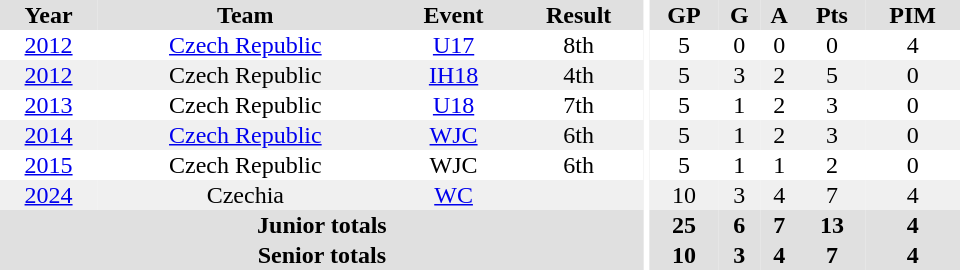<table border="0" cellpadding="1" cellspacing="0" ID="Table3" style="text-align:center; width:40em">
<tr ALIGN="center" bgcolor="#e0e0e0">
<th>Year</th>
<th>Team</th>
<th>Event</th>
<th>Result</th>
<th rowspan="99" bgcolor="#ffffff"></th>
<th>GP</th>
<th>G</th>
<th>A</th>
<th>Pts</th>
<th>PIM</th>
</tr>
<tr>
<td><a href='#'>2012</a></td>
<td><a href='#'>Czech Republic</a></td>
<td><a href='#'>U17</a></td>
<td>8th</td>
<td>5</td>
<td>0</td>
<td>0</td>
<td>0</td>
<td>4</td>
</tr>
<tr bgcolor="#f0f0f0">
<td><a href='#'>2012</a></td>
<td>Czech Republic</td>
<td><a href='#'>IH18</a></td>
<td>4th</td>
<td>5</td>
<td>3</td>
<td>2</td>
<td>5</td>
<td>0</td>
</tr>
<tr>
<td><a href='#'>2013</a></td>
<td>Czech Republic</td>
<td><a href='#'>U18</a></td>
<td>7th</td>
<td>5</td>
<td>1</td>
<td>2</td>
<td>3</td>
<td>0</td>
</tr>
<tr bgcolor="#f0f0f0">
<td><a href='#'>2014</a></td>
<td><a href='#'>Czech Republic</a></td>
<td><a href='#'>WJC</a></td>
<td>6th</td>
<td>5</td>
<td>1</td>
<td>2</td>
<td>3</td>
<td>0</td>
</tr>
<tr>
<td><a href='#'>2015</a></td>
<td>Czech Republic</td>
<td>WJC</td>
<td>6th</td>
<td>5</td>
<td>1</td>
<td>1</td>
<td>2</td>
<td>0</td>
</tr>
<tr bgcolor="#f0f0f0">
<td><a href='#'>2024</a></td>
<td>Czechia</td>
<td><a href='#'>WC</a></td>
<td></td>
<td>10</td>
<td>3</td>
<td>4</td>
<td>7</td>
<td>4</td>
</tr>
<tr bgcolor="#e0e0e0">
<th colspan="4">Junior totals</th>
<th>25</th>
<th>6</th>
<th>7</th>
<th>13</th>
<th>4</th>
</tr>
<tr bgcolor="#e0e0e0">
<th colspan="4">Senior totals</th>
<th>10</th>
<th>3</th>
<th>4</th>
<th>7</th>
<th>4</th>
</tr>
</table>
